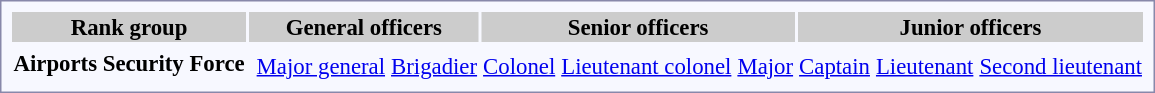<table style="border:1px solid #8888aa; background-color:#f7f8ff; padding:5px; font-size:95%; margin: 0px 12px 12px 0px;">
<tr style="background:#ccc;">
<th>Rank group</th>
<th colspan=10>General officers</th>
<th colspan=6>Senior officers</th>
<th colspan=10>Junior officers</th>
</tr>
<tr style="text-align:center;">
<td rowspan=2><strong> Airports Security Force</strong></td>
<td colspan=6 rowspan=2></td>
<td colspan=2></td>
<td colspan=2></td>
<td colspan=2></td>
<td colspan=2></td>
<td colspan=2></td>
<td colspan=2></td>
<td colspan=3></td>
<td colspan=3></td>
</tr>
<tr style="text-align:center;">
<td colspan=2><a href='#'>Major general</a><br></td>
<td colspan=2><a href='#'>Brigadier</a><br></td>
<td colspan=2><a href='#'>Colonel</a><br></td>
<td colspan=2><a href='#'>Lieutenant colonel</a><br></td>
<td colspan=2><a href='#'>Major</a><br></td>
<td colspan=2><a href='#'>Captain</a><br></td>
<td colspan=3><a href='#'>Lieutenant</a><br></td>
<td colspan=3><a href='#'>Second lieutenant</a><br></td>
</tr>
</table>
